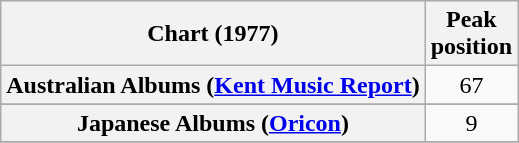<table class="wikitable sortable plainrowheaders">
<tr>
<th>Chart (1977)</th>
<th>Peak<br>position</th>
</tr>
<tr>
<th scope="row">Australian Albums (<a href='#'>Kent Music Report</a>)</th>
<td align="center">67</td>
</tr>
<tr>
</tr>
<tr>
<th scope="row">Japanese Albums (<a href='#'>Oricon</a>)</th>
<td align="center">9</td>
</tr>
<tr>
</tr>
</table>
